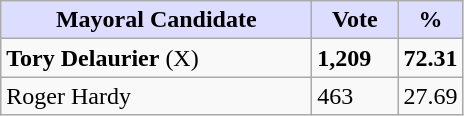<table class="wikitable">
<tr>
<th style="background:#ddf; width:200px;">Mayoral Candidate</th>
<th style="background:#ddf; width:50px;">Vote</th>
<th style="background:#ddf; width:30px;">%</th>
</tr>
<tr>
<td><strong>Tory Delaurier</strong> (X)</td>
<td><strong>1,209</strong></td>
<td><strong>72.31</strong></td>
</tr>
<tr>
<td>Roger Hardy</td>
<td>463</td>
<td>27.69</td>
</tr>
</table>
